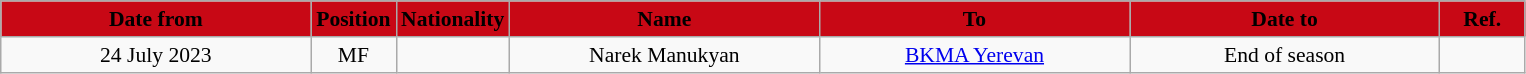<table class="wikitable" style="text-align:center; font-size:90%; ">
<tr>
<th style="background:#C80815; color:black; width:200px;">Date from</th>
<th style="background:#C80815; color:black; width:50px;">Position</th>
<th style="background:#C80815; color:black; width:50px;">Nationality</th>
<th style="background:#C80815; color:black; width:200px;">Name</th>
<th style="background:#C80815; color:black; width:200px;">To</th>
<th style="background:#C80815; color:black; width:200px;">Date to</th>
<th style="background:#C80815; color:black; width:50px;">Ref.</th>
</tr>
<tr>
<td>24 July 2023</td>
<td>MF</td>
<td></td>
<td>Narek Manukyan</td>
<td><a href='#'>BKMA Yerevan</a></td>
<td>End of season</td>
<td></td>
</tr>
</table>
